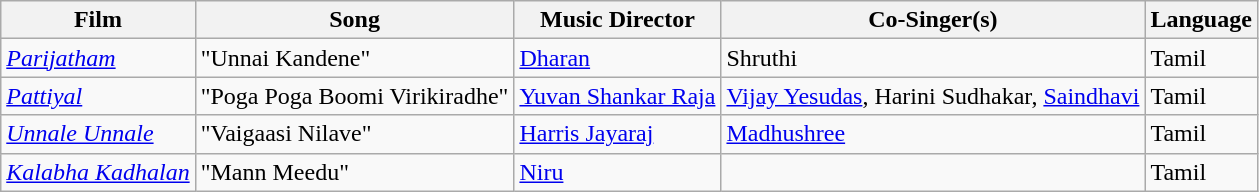<table class="wikitable sortable">
<tr>
<th>Film</th>
<th>Song</th>
<th>Music Director</th>
<th>Co-Singer(s)</th>
<th>Language</th>
</tr>
<tr>
<td><em><a href='#'>Parijatham</a></em></td>
<td>"Unnai Kandene"</td>
<td><a href='#'>Dharan</a></td>
<td>Shruthi</td>
<td>Tamil</td>
</tr>
<tr>
<td><em><a href='#'>Pattiyal</a></em></td>
<td>"Poga Poga Boomi Virikiradhe"</td>
<td><a href='#'>Yuvan Shankar Raja</a></td>
<td><a href='#'>Vijay Yesudas</a>, Harini Sudhakar, <a href='#'>Saindhavi</a></td>
<td>Tamil</td>
</tr>
<tr>
<td><em><a href='#'>Unnale Unnale</a></em></td>
<td>"Vaigaasi Nilave"</td>
<td><a href='#'>Harris Jayaraj</a></td>
<td><a href='#'>Madhushree</a></td>
<td>Tamil</td>
</tr>
<tr>
<td><em><a href='#'>Kalabha Kadhalan</a></em></td>
<td>"Mann Meedu"</td>
<td><a href='#'>Niru</a></td>
<td></td>
<td>Tamil</td>
</tr>
</table>
